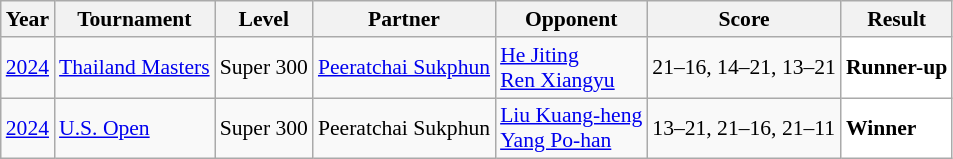<table class="sortable wikitable" style="font-size: 90%;">
<tr>
<th>Year</th>
<th>Tournament</th>
<th>Level</th>
<th>Partner</th>
<th>Opponent</th>
<th>Score</th>
<th>Result</th>
</tr>
<tr>
<td align="center"><a href='#'>2024</a></td>
<td align="left"><a href='#'>Thailand Masters</a></td>
<td align="left">Super 300</td>
<td align="left"> <a href='#'>Peeratchai Sukphun</a></td>
<td align="left"> <a href='#'>He Jiting</a><br> <a href='#'>Ren Xiangyu</a></td>
<td align="left">21–16, 14–21, 13–21</td>
<td style="text-align:left; background:white"> <strong>Runner-up</strong></td>
</tr>
<tr>
<td align="center"><a href='#'>2024</a></td>
<td align="left"><a href='#'>U.S. Open</a></td>
<td align="left">Super 300</td>
<td align="left"> Peeratchai Sukphun</td>
<td align="left"> <a href='#'>Liu Kuang-heng</a><br> <a href='#'>Yang Po-han</a></td>
<td align="left">13–21, 21–16, 21–11</td>
<td style="text-align:left; background:white"> <strong>Winner</strong></td>
</tr>
</table>
